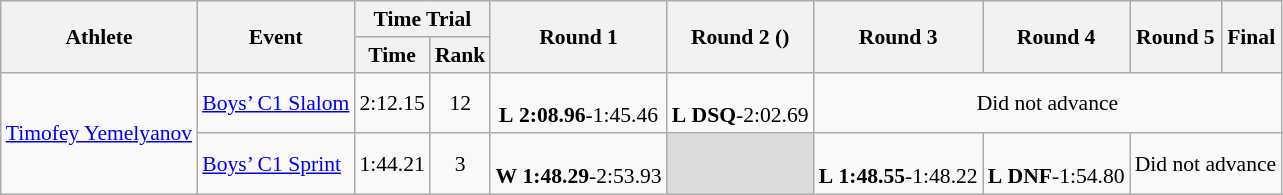<table class="wikitable" border="1" style="font-size:90%">
<tr>
<th rowspan=2>Athlete</th>
<th rowspan=2>Event</th>
<th colspan=2>Time Trial</th>
<th rowspan=2>Round 1</th>
<th rowspan=2>Round 2 ()</th>
<th rowspan=2>Round 3</th>
<th rowspan=2>Round 4</th>
<th rowspan=2>Round 5</th>
<th rowspan=2>Final</th>
</tr>
<tr>
<th>Time</th>
<th>Rank</th>
</tr>
<tr>
<td rowspan=2><a href='#'>Timofey Yemelyanov</a></td>
<td><a href='#'>Boys’ C1 Slalom</a></td>
<td align=center>2:12.15</td>
<td align=center>12</td>
<td align=center><br><strong>L</strong> <strong>2:08.96</strong>-1:45.46</td>
<td align=center><br><strong>L</strong> <strong>DSQ</strong>-2:02.69</td>
<td align=center colspan=4>Did not advance</td>
</tr>
<tr>
<td><a href='#'>Boys’ C1 Sprint</a></td>
<td align=center>1:44.21</td>
<td align=center>3</td>
<td align=center><br><strong>W</strong> <strong>1:48.29</strong>-2:53.93</td>
<td bgcolor=#DCDCDC></td>
<td align=center><br><strong>L</strong> <strong>1:48.55</strong>-1:48.22</td>
<td align=center><br><strong>L</strong> <strong>DNF</strong>-1:54.80</td>
<td align=center colspan=2>Did not advance</td>
</tr>
</table>
